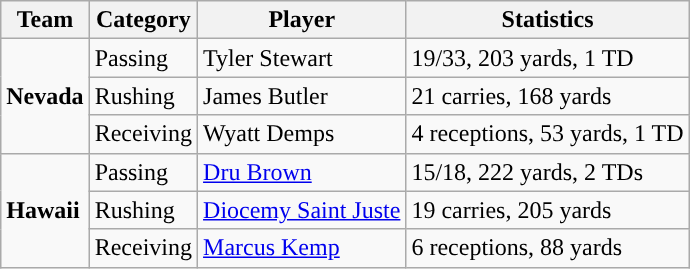<table class="wikitable" style="float: left;">
<tr>
<th>Team</th>
<th>Category</th>
<th>Player</th>
<th>Statistics</th>
</tr>
<tr>
<td rowspan=3><strong>Nevada</strong></td>
<td>Passing</td>
<td>Tyler Stewart</td>
<td>19/33, 203 yards, 1 TD</td>
</tr>
<tr>
<td>Rushing</td>
<td>James Butler</td>
<td>21 carries, 168 yards</td>
</tr>
<tr>
<td>Receiving</td>
<td>Wyatt Demps</td>
<td>4 receptions, 53 yards, 1 TD</td>
</tr>
<tr>
<td rowspan=3><strong>Hawaii</strong></td>
<td>Passing</td>
<td><a href='#'>Dru Brown</a></td>
<td>15/18, 222 yards, 2 TDs</td>
</tr>
<tr>
<td>Rushing</td>
<td><a href='#'>Diocemy Saint Juste</a></td>
<td>19 carries, 205 yards</td>
</tr>
<tr>
<td>Receiving</td>
<td><a href='#'>Marcus Kemp</a></td>
<td>6 receptions, 88 yards</td>
</tr>
</table>
